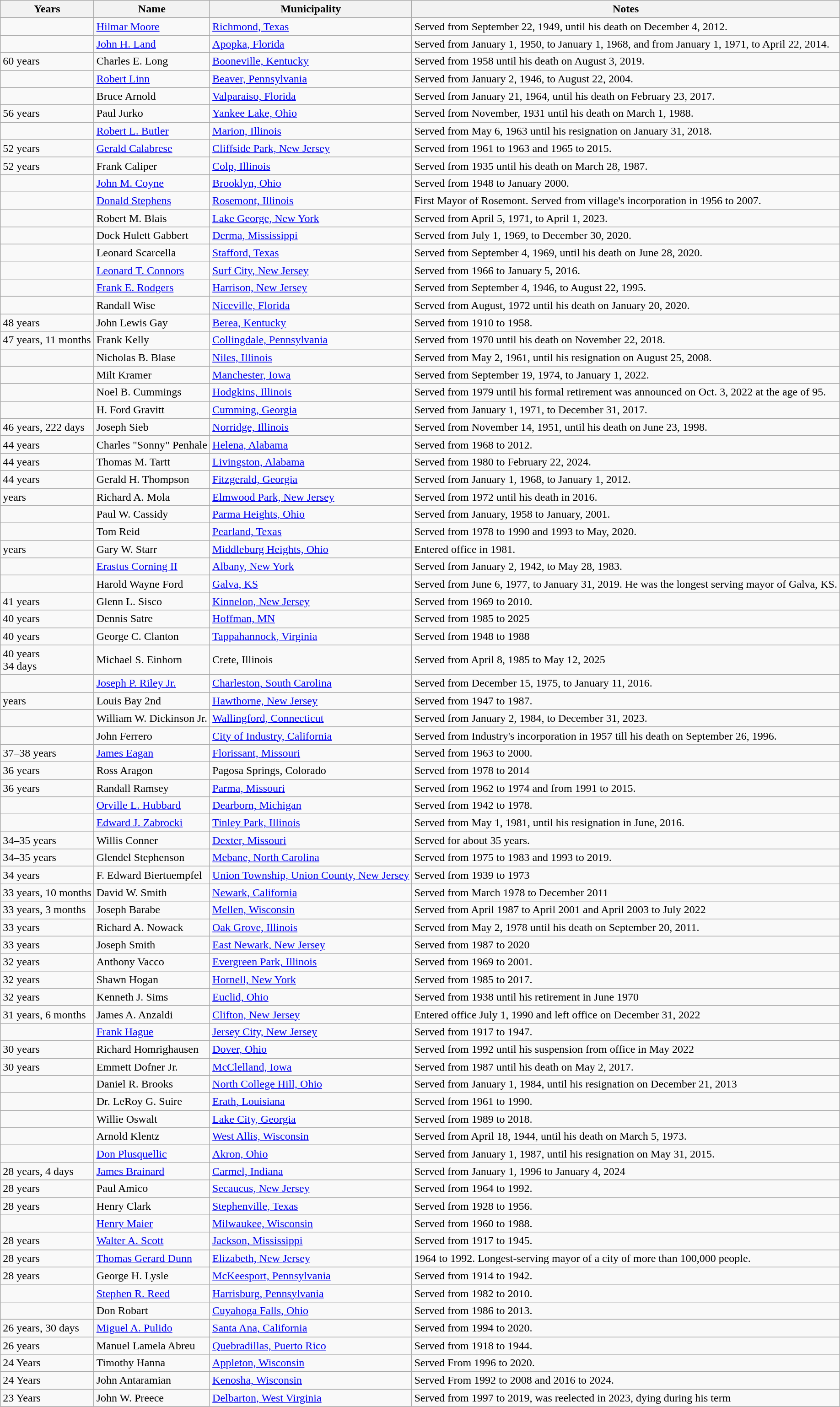<table class="wikitable sortable mw-datatable sticky-header">
<tr>
<th>Years</th>
<th>Name</th>
<th>Municipality</th>
<th>Notes</th>
</tr>
<tr>
<td></td>
<td><a href='#'>Hilmar Moore</a></td>
<td><a href='#'>Richmond, Texas</a></td>
<td>Served from September 22, 1949, until his death on December 4, 2012.</td>
</tr>
<tr>
<td></td>
<td><a href='#'>John H. Land</a></td>
<td><a href='#'>Apopka, Florida</a></td>
<td>Served from January 1, 1950, to January 1, 1968, and from January 1, 1971, to April 22, 2014.</td>
</tr>
<tr>
<td>60 years</td>
<td>Charles E. Long</td>
<td><a href='#'>Booneville, Kentucky</a></td>
<td>Served from 1958 until his death on August 3, 2019.</td>
</tr>
<tr>
<td></td>
<td><a href='#'>Robert Linn</a></td>
<td><a href='#'>Beaver, Pennsylvania</a></td>
<td>Served from January 2, 1946, to August 22, 2004.</td>
</tr>
<tr>
<td></td>
<td>Bruce Arnold</td>
<td><a href='#'>Valparaiso, Florida</a></td>
<td>Served from January 21, 1964, until his death on February 23, 2017.</td>
</tr>
<tr>
<td>56 years</td>
<td>Paul Jurko</td>
<td><a href='#'>Yankee Lake, Ohio</a></td>
<td>Served from November, 1931 until his death on March 1, 1988.</td>
</tr>
<tr>
<td></td>
<td><a href='#'>Robert L. Butler</a></td>
<td><a href='#'>Marion, Illinois</a></td>
<td>Served from May 6, 1963 until his resignation on January 31, 2018.</td>
</tr>
<tr>
<td>52 years</td>
<td><a href='#'>Gerald Calabrese</a></td>
<td><a href='#'>Cliffside Park, New Jersey</a></td>
<td>Served from 1961 to 1963 and 1965 to 2015.</td>
</tr>
<tr>
<td>52 years</td>
<td>Frank Caliper</td>
<td><a href='#'>Colp, Illinois</a></td>
<td>Served from 1935 until his death on March 28, 1987.</td>
</tr>
<tr>
<td></td>
<td><a href='#'>John M. Coyne</a></td>
<td><a href='#'>Brooklyn, Ohio</a></td>
<td>Served from 1948 to January 2000.</td>
</tr>
<tr>
<td></td>
<td><a href='#'>Donald Stephens</a></td>
<td><a href='#'>Rosemont, Illinois</a></td>
<td>First Mayor of Rosemont. Served from village's incorporation in 1956 to 2007.</td>
</tr>
<tr>
<td></td>
<td>Robert M. Blais</td>
<td><a href='#'>Lake George, New York</a></td>
<td>Served from April 5, 1971, to April 1, 2023.</td>
</tr>
<tr>
<td></td>
<td>Dock Hulett Gabbert</td>
<td><a href='#'>Derma, Mississippi</a></td>
<td>Served from July 1, 1969, to December 30, 2020.</td>
</tr>
<tr>
<td></td>
<td>Leonard Scarcella</td>
<td><a href='#'>Stafford, Texas</a></td>
<td>Served from September 4, 1969, until his death on June 28, 2020.</td>
</tr>
<tr>
<td></td>
<td><a href='#'>Leonard T. Connors</a></td>
<td><a href='#'>Surf City, New Jersey</a></td>
<td>Served from 1966 to January 5, 2016.</td>
</tr>
<tr>
<td></td>
<td><a href='#'>Frank E. Rodgers</a></td>
<td><a href='#'>Harrison, New Jersey</a></td>
<td>Served from September 4, 1946, to August 22, 1995.</td>
</tr>
<tr>
<td></td>
<td>Randall Wise</td>
<td><a href='#'>Niceville, Florida</a></td>
<td>Served from August, 1972 until his death on January 20, 2020.</td>
</tr>
<tr>
<td>48 years</td>
<td>John Lewis Gay</td>
<td><a href='#'>Berea, Kentucky</a></td>
<td>Served from 1910 to 1958.</td>
</tr>
<tr>
<td>47 years, 11 months</td>
<td>Frank Kelly</td>
<td><a href='#'>Collingdale, Pennsylvania</a></td>
<td>Served from 1970 until his death on November 22, 2018.</td>
</tr>
<tr>
<td></td>
<td>Nicholas B. Blase</td>
<td><a href='#'>Niles, Illinois</a></td>
<td>Served from May 2, 1961, until his resignation on August 25, 2008.</td>
</tr>
<tr>
<td></td>
<td>Milt Kramer</td>
<td><a href='#'>Manchester, Iowa</a></td>
<td>Served from September 19, 1974, to January 1, 2022.</td>
</tr>
<tr>
<td></td>
<td>Noel B. Cummings</td>
<td><a href='#'>Hodgkins, Illinois</a></td>
<td>Served from 1979 until his formal retirement was announced on Oct. 3, 2022 at the age of 95.</td>
</tr>
<tr>
<td></td>
<td>H. Ford Gravitt</td>
<td><a href='#'>Cumming, Georgia</a></td>
<td>Served from January 1, 1971, to December 31, 2017.</td>
</tr>
<tr>
<td>46 years, 222 days</td>
<td>Joseph Sieb</td>
<td><a href='#'>Norridge, Illinois</a></td>
<td>Served from November 14, 1951, until his death on June 23, 1998.</td>
</tr>
<tr>
<td>44 years</td>
<td>Charles "Sonny" Penhale</td>
<td><a href='#'>Helena, Alabama</a></td>
<td>Served from 1968 to 2012.</td>
</tr>
<tr>
<td>44 years</td>
<td>Thomas M. Tartt</td>
<td><a href='#'>Livingston, Alabama</a></td>
<td>Served from 1980 to February 22, 2024.</td>
</tr>
<tr>
<td>44 years</td>
<td>Gerald H. Thompson</td>
<td><a href='#'>Fitzgerald, Georgia</a></td>
<td>Served from January 1, 1968, to January 1, 2012.</td>
</tr>
<tr>
<td> years</td>
<td>Richard A. Mola</td>
<td><a href='#'>Elmwood Park, New Jersey</a></td>
<td>Served from 1972 until his death in 2016.</td>
</tr>
<tr>
<td></td>
<td>Paul W. Cassidy</td>
<td><a href='#'>Parma Heights, Ohio</a></td>
<td>Served from January, 1958 to January, 2001.</td>
</tr>
<tr>
<td></td>
<td>Tom Reid</td>
<td><a href='#'>Pearland, Texas</a></td>
<td>Served from 1978 to 1990 and 1993 to May, 2020.</td>
</tr>
<tr>
<td> years</td>
<td>Gary W. Starr</td>
<td><a href='#'>Middleburg Heights, Ohio</a></td>
<td>Entered office in 1981.</td>
</tr>
<tr>
<td></td>
<td><a href='#'>Erastus Corning II</a></td>
<td><a href='#'>Albany, New York</a></td>
<td>Served from January 2, 1942, to May 28, 1983.</td>
</tr>
<tr>
<td></td>
<td>Harold Wayne Ford</td>
<td><a href='#'>Galva, KS</a></td>
<td>Served from June 6, 1977, to January 31, 2019. He was the longest serving mayor of Galva, KS.</td>
</tr>
<tr>
<td>41 years</td>
<td>Glenn L. Sisco</td>
<td><a href='#'>Kinnelon, New Jersey</a></td>
<td>Served from 1969 to 2010.</td>
</tr>
<tr>
<td>40 years</td>
<td>Dennis Satre</td>
<td><a href='#'>Hoffman, MN</a></td>
<td>Served from 1985 to 2025</td>
</tr>
<tr>
<td>40 years</td>
<td>George C. Clanton</td>
<td><a href='#'>Tappahannock, Virginia</a></td>
<td>Served from 1948 to 1988</td>
</tr>
<tr>
<td>40 years<br>34 days</td>
<td>Michael S. Einhorn</td>
<td>Crete, Illinois</td>
<td>Served from April 8, 1985 to May 12, 2025</td>
</tr>
<tr>
<td></td>
<td><a href='#'>Joseph P. Riley Jr.</a></td>
<td><a href='#'>Charleston, South Carolina</a></td>
<td>Served from December 15, 1975, to January 11, 2016.</td>
</tr>
<tr>
<td> years</td>
<td>Louis Bay 2nd</td>
<td><a href='#'>Hawthorne, New Jersey</a></td>
<td>Served from 1947 to 1987.</td>
</tr>
<tr>
<td></td>
<td>William W. Dickinson Jr.</td>
<td><a href='#'>Wallingford, Connecticut</a></td>
<td>Served from January 2, 1984, to December 31, 2023.</td>
</tr>
<tr>
<td></td>
<td>John Ferrero</td>
<td><a href='#'>City of Industry, California</a></td>
<td>Served from Industry's incorporation in 1957 till his death on September 26, 1996.</td>
</tr>
<tr>
<td>37–38 years</td>
<td><a href='#'>James Eagan</a></td>
<td><a href='#'>Florissant, Missouri</a></td>
<td>Served from 1963 to 2000.</td>
</tr>
<tr>
<td>36 years</td>
<td>Ross Aragon</td>
<td>Pagosa Springs, Colorado</td>
<td>Served from 1978 to 2014</td>
</tr>
<tr>
<td>36 years</td>
<td>Randall Ramsey</td>
<td><a href='#'>Parma, Missouri</a></td>
<td>Served from 1962 to 1974 and from 1991 to 2015.</td>
</tr>
<tr>
<td></td>
<td><a href='#'>Orville L. Hubbard</a></td>
<td><a href='#'>Dearborn, Michigan</a></td>
<td>Served from 1942 to 1978.</td>
</tr>
<tr>
<td></td>
<td><a href='#'>Edward J. Zabrocki</a></td>
<td><a href='#'>Tinley Park, Illinois</a></td>
<td>Served from May 1, 1981, until his resignation in June, 2016.</td>
</tr>
<tr>
<td>34–35 years</td>
<td>Willis Conner</td>
<td><a href='#'>Dexter, Missouri</a></td>
<td>Served for about 35 years.</td>
</tr>
<tr>
<td>34–35 years</td>
<td>Glendel Stephenson</td>
<td><a href='#'>Mebane, North Carolina</a></td>
<td>Served from 1975 to 1983 and 1993 to 2019.</td>
</tr>
<tr>
<td>34 years</td>
<td>F. Edward Biertuempfel</td>
<td><a href='#'>Union Township, Union County, New Jersey</a></td>
<td>Served from 1939 to 1973</td>
</tr>
<tr>
<td>33 years, 10 months</td>
<td>David W. Smith</td>
<td><a href='#'>Newark, California</a></td>
<td>Served from March 1978 to December 2011</td>
</tr>
<tr>
<td>33 years, 3 months</td>
<td>Joseph Barabe</td>
<td><a href='#'>Mellen, Wisconsin</a></td>
<td>Served from April 1987 to April 2001 and April 2003 to July 2022</td>
</tr>
<tr>
<td>33 years</td>
<td>Richard A. Nowack</td>
<td><a href='#'>Oak Grove, Illinois</a></td>
<td>Served from May 2, 1978 until his death on September 20, 2011.</td>
</tr>
<tr>
<td>33 years</td>
<td>Joseph Smith</td>
<td><a href='#'>East Newark, New Jersey</a></td>
<td>Served from 1987 to 2020</td>
</tr>
<tr>
<td>32 years</td>
<td>Anthony Vacco</td>
<td><a href='#'>Evergreen Park, Illinois</a></td>
<td>Served from 1969 to 2001.</td>
</tr>
<tr>
<td>32 years</td>
<td>Shawn Hogan</td>
<td><a href='#'>Hornell, New York</a></td>
<td>Served from 1985 to 2017.</td>
</tr>
<tr>
<td>32 years</td>
<td>Kenneth J. Sims</td>
<td><a href='#'>Euclid, Ohio</a></td>
<td>Served from 1938 until his retirement in June 1970</td>
</tr>
<tr>
<td>31 years, 6 months</td>
<td>James A. Anzaldi</td>
<td><a href='#'>Clifton, New Jersey</a></td>
<td>Entered office July 1, 1990 and left office on December 31, 2022</td>
</tr>
<tr>
<td></td>
<td><a href='#'>Frank Hague</a></td>
<td><a href='#'>Jersey City, New Jersey</a></td>
<td>Served from 1917 to 1947.</td>
</tr>
<tr>
<td>30 years</td>
<td>Richard Homrighausen</td>
<td><a href='#'>Dover, Ohio</a></td>
<td>Served from 1992 until his suspension from office in May 2022</td>
</tr>
<tr>
<td>30 years</td>
<td>Emmett Dofner Jr.</td>
<td><a href='#'>McClelland, Iowa</a></td>
<td>Served from 1987 until his death on May 2, 2017.</td>
</tr>
<tr>
<td></td>
<td>Daniel R. Brooks</td>
<td><a href='#'>North College Hill, Ohio</a></td>
<td>Served from January 1, 1984, until his resignation on December 21, 2013</td>
</tr>
<tr>
<td></td>
<td>Dr. LeRoy G. Suire</td>
<td><a href='#'>Erath, Louisiana</a></td>
<td>Served from 1961 to 1990.</td>
</tr>
<tr>
<td></td>
<td>Willie Oswalt</td>
<td><a href='#'>Lake City, Georgia</a></td>
<td>Served from 1989 to 2018.</td>
</tr>
<tr>
<td></td>
<td>Arnold Klentz</td>
<td><a href='#'>West Allis, Wisconsin</a></td>
<td>Served from April 18, 1944, until his death on March 5, 1973.</td>
</tr>
<tr>
<td></td>
<td><a href='#'>Don Plusquellic</a></td>
<td><a href='#'>Akron, Ohio</a></td>
<td>Served from January 1, 1987, until his resignation on May 31, 2015.</td>
</tr>
<tr>
<td>28 years, 4 days</td>
<td><a href='#'>James Brainard</a></td>
<td><a href='#'>Carmel, Indiana</a></td>
<td>Served from January 1, 1996 to January 4, 2024</td>
</tr>
<tr>
<td>28 years</td>
<td>Paul Amico</td>
<td><a href='#'>Secaucus, New Jersey</a></td>
<td>Served from 1964 to 1992.</td>
</tr>
<tr>
<td>28 years</td>
<td>Henry Clark</td>
<td><a href='#'>Stephenville, Texas</a></td>
<td>Served from 1928 to 1956.</td>
</tr>
<tr>
<td></td>
<td><a href='#'>Henry Maier</a></td>
<td><a href='#'>Milwaukee, Wisconsin</a></td>
<td>Served from 1960 to 1988.</td>
</tr>
<tr>
<td>28 years</td>
<td><a href='#'>Walter A. Scott</a></td>
<td><a href='#'>Jackson, Mississippi</a></td>
<td>Served from 1917 to 1945.</td>
</tr>
<tr>
<td>28 years</td>
<td><a href='#'>Thomas Gerard Dunn</a></td>
<td><a href='#'>Elizabeth, New Jersey</a></td>
<td>1964 to 1992. Longest-serving mayor of a city of more than 100,000 people.</td>
</tr>
<tr>
<td>28 years</td>
<td>George H. Lysle</td>
<td><a href='#'>McKeesport, Pennsylvania</a></td>
<td>Served from 1914 to 1942.</td>
</tr>
<tr>
<td></td>
<td><a href='#'>Stephen R. Reed</a></td>
<td><a href='#'>Harrisburg, Pennsylvania</a></td>
<td>Served from 1982 to 2010.</td>
</tr>
<tr>
<td></td>
<td>Don Robart</td>
<td><a href='#'>Cuyahoga Falls, Ohio</a></td>
<td>Served from 1986 to 2013.</td>
</tr>
<tr>
<td>26 years, 30 days</td>
<td><a href='#'>Miguel A. Pulido</a></td>
<td><a href='#'>Santa Ana, California</a></td>
<td>Served from 1994 to 2020.</td>
</tr>
<tr>
<td>26 years</td>
<td>Manuel Lamela Abreu</td>
<td><a href='#'>Quebradillas, Puerto Rico</a></td>
<td>Served from 1918 to 1944.</td>
</tr>
<tr>
<td>24 Years</td>
<td>Timothy Hanna</td>
<td><a href='#'>Appleton, Wisconsin</a></td>
<td>Served From 1996 to 2020.</td>
</tr>
<tr>
<td>24 Years</td>
<td>John Antaramian</td>
<td><a href='#'>Kenosha, Wisconsin</a></td>
<td>Served From 1992 to 2008 and 2016 to 2024.</td>
</tr>
<tr>
<td>23 Years</td>
<td>John W. Preece</td>
<td><a href='#'>Delbarton, West Virginia</a></td>
<td>Served from 1997 to 2019, was reelected in 2023, dying during his term</td>
</tr>
</table>
